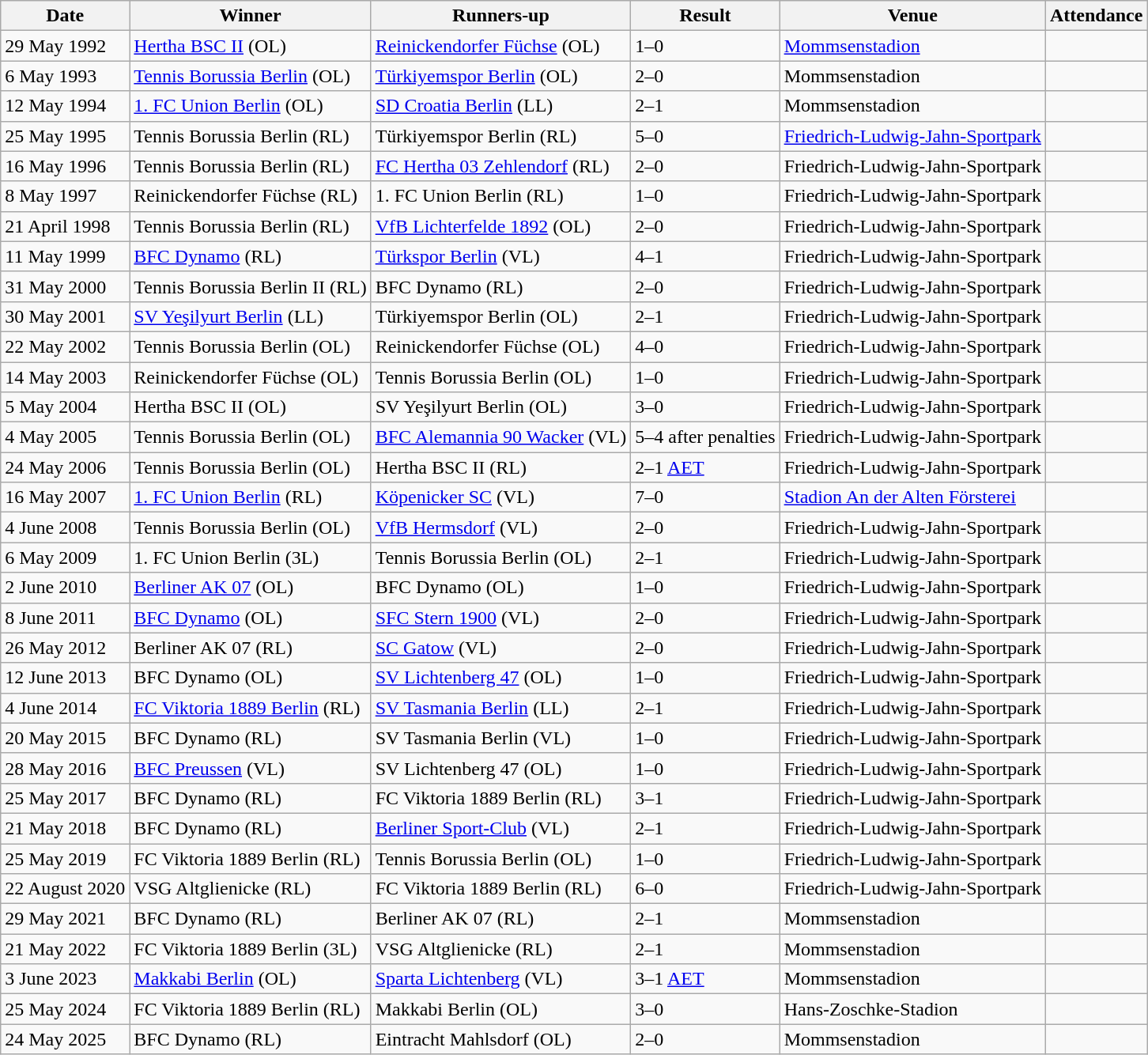<table class="wikitable">
<tr>
<th>Date</th>
<th>Winner</th>
<th>Runners-up</th>
<th>Result</th>
<th>Venue</th>
<th>Attendance</th>
</tr>
<tr>
<td>29 May 1992</td>
<td><a href='#'>Hertha BSC II</a> (OL)</td>
<td><a href='#'>Reinickendorfer Füchse</a> (OL)</td>
<td>1–0</td>
<td><a href='#'>Mommsenstadion</a></td>
<td></td>
</tr>
<tr>
<td>6 May 1993</td>
<td><a href='#'>Tennis Borussia Berlin</a> (OL)</td>
<td><a href='#'>Türkiyemspor Berlin</a> (OL)</td>
<td>2–0</td>
<td>Mommsenstadion</td>
<td></td>
</tr>
<tr>
<td>12 May 1994</td>
<td><a href='#'>1. FC Union Berlin</a> (OL)</td>
<td><a href='#'>SD Croatia Berlin</a> (LL)</td>
<td>2–1</td>
<td>Mommsenstadion</td>
<td></td>
</tr>
<tr>
<td>25 May 1995</td>
<td>Tennis Borussia Berlin (RL)</td>
<td>Türkiyemspor Berlin (RL)</td>
<td>5–0</td>
<td><a href='#'>Friedrich-Ludwig-Jahn-Sportpark</a></td>
<td></td>
</tr>
<tr>
<td>16 May 1996</td>
<td>Tennis Borussia Berlin (RL)</td>
<td><a href='#'>FC Hertha 03 Zehlendorf</a> (RL)</td>
<td>2–0</td>
<td>Friedrich-Ludwig-Jahn-Sportpark</td>
<td></td>
</tr>
<tr>
<td>8 May 1997</td>
<td>Reinickendorfer Füchse (RL)</td>
<td>1. FC Union Berlin (RL)</td>
<td>1–0</td>
<td>Friedrich-Ludwig-Jahn-Sportpark</td>
<td></td>
</tr>
<tr>
<td>21 April 1998</td>
<td>Tennis Borussia Berlin (RL)</td>
<td><a href='#'>VfB Lichterfelde 1892</a> (OL)</td>
<td>2–0</td>
<td>Friedrich-Ludwig-Jahn-Sportpark</td>
<td></td>
</tr>
<tr>
<td>11 May 1999</td>
<td><a href='#'>BFC Dynamo</a> (RL)</td>
<td><a href='#'>Türkspor Berlin</a> (VL)</td>
<td>4–1</td>
<td>Friedrich-Ludwig-Jahn-Sportpark</td>
<td></td>
</tr>
<tr>
<td>31 May 2000</td>
<td>Tennis Borussia Berlin II (RL)</td>
<td>BFC Dynamo (RL)</td>
<td>2–0</td>
<td>Friedrich-Ludwig-Jahn-Sportpark</td>
<td></td>
</tr>
<tr>
<td>30 May 2001</td>
<td><a href='#'>SV Yeşilyurt Berlin</a> (LL)</td>
<td>Türkiyemspor Berlin (OL)</td>
<td>2–1</td>
<td>Friedrich-Ludwig-Jahn-Sportpark</td>
<td></td>
</tr>
<tr>
<td>22 May 2002</td>
<td>Tennis Borussia Berlin (OL)</td>
<td>Reinickendorfer Füchse (OL)</td>
<td>4–0</td>
<td>Friedrich-Ludwig-Jahn-Sportpark</td>
<td></td>
</tr>
<tr>
<td>14 May 2003</td>
<td>Reinickendorfer Füchse (OL)</td>
<td>Tennis Borussia Berlin (OL)</td>
<td>1–0</td>
<td>Friedrich-Ludwig-Jahn-Sportpark</td>
<td></td>
</tr>
<tr>
<td>5 May 2004</td>
<td>Hertha BSC II (OL)</td>
<td>SV Yeşilyurt Berlin (OL)</td>
<td>3–0</td>
<td>Friedrich-Ludwig-Jahn-Sportpark</td>
<td></td>
</tr>
<tr>
<td>4 May 2005</td>
<td>Tennis Borussia Berlin (OL)</td>
<td><a href='#'>BFC Alemannia 90 Wacker</a> (VL)</td>
<td>5–4 after penalties</td>
<td>Friedrich-Ludwig-Jahn-Sportpark</td>
<td></td>
</tr>
<tr>
<td>24 May 2006</td>
<td>Tennis Borussia Berlin (OL)</td>
<td>Hertha BSC II (RL)</td>
<td>2–1 <a href='#'>AET</a></td>
<td>Friedrich-Ludwig-Jahn-Sportpark</td>
<td></td>
</tr>
<tr>
<td>16 May 2007</td>
<td><a href='#'>1. FC Union Berlin</a> (RL)</td>
<td><a href='#'>Köpenicker SC</a> (VL)</td>
<td>7–0</td>
<td><a href='#'>Stadion An der Alten Försterei</a></td>
<td></td>
</tr>
<tr>
<td>4 June 2008</td>
<td>Tennis Borussia Berlin (OL)</td>
<td><a href='#'>VfB Hermsdorf</a> (VL)</td>
<td>2–0</td>
<td>Friedrich-Ludwig-Jahn-Sportpark</td>
<td></td>
</tr>
<tr>
<td>6 May 2009</td>
<td>1. FC Union Berlin (3L)</td>
<td>Tennis Borussia Berlin (OL)</td>
<td>2–1</td>
<td>Friedrich-Ludwig-Jahn-Sportpark</td>
<td></td>
</tr>
<tr>
<td>2 June 2010</td>
<td><a href='#'>Berliner AK 07</a> (OL)</td>
<td>BFC Dynamo (OL)</td>
<td>1–0</td>
<td>Friedrich-Ludwig-Jahn-Sportpark</td>
<td></td>
</tr>
<tr>
<td>8 June 2011</td>
<td><a href='#'>BFC Dynamo</a> (OL)</td>
<td><a href='#'>SFC Stern 1900</a> (VL)</td>
<td>2–0</td>
<td>Friedrich-Ludwig-Jahn-Sportpark</td>
<td></td>
</tr>
<tr>
<td>26 May 2012</td>
<td>Berliner AK 07 (RL)</td>
<td><a href='#'>SC Gatow</a> (VL)</td>
<td>2–0</td>
<td>Friedrich-Ludwig-Jahn-Sportpark</td>
<td></td>
</tr>
<tr>
<td>12 June 2013</td>
<td>BFC Dynamo (OL)</td>
<td><a href='#'>SV Lichtenberg 47</a> (OL)</td>
<td>1–0</td>
<td>Friedrich-Ludwig-Jahn-Sportpark</td>
<td></td>
</tr>
<tr>
<td>4 June 2014</td>
<td><a href='#'>FC Viktoria 1889 Berlin</a> (RL)</td>
<td><a href='#'>SV Tasmania Berlin</a> (LL)</td>
<td>2–1</td>
<td>Friedrich-Ludwig-Jahn-Sportpark</td>
<td></td>
</tr>
<tr>
<td>20 May 2015</td>
<td>BFC Dynamo (RL)</td>
<td>SV Tasmania Berlin (VL)</td>
<td>1–0</td>
<td>Friedrich-Ludwig-Jahn-Sportpark</td>
<td></td>
</tr>
<tr>
<td>28 May 2016</td>
<td><a href='#'>BFC Preussen</a> (VL)</td>
<td>SV Lichtenberg 47 (OL)</td>
<td>1–0</td>
<td>Friedrich-Ludwig-Jahn-Sportpark</td>
<td></td>
</tr>
<tr>
<td>25 May 2017</td>
<td>BFC Dynamo (RL)</td>
<td>FC Viktoria 1889 Berlin (RL)</td>
<td>3–1</td>
<td>Friedrich-Ludwig-Jahn-Sportpark</td>
<td></td>
</tr>
<tr>
<td>21 May 2018</td>
<td>BFC Dynamo (RL)</td>
<td><a href='#'>Berliner Sport-Club</a> (VL)</td>
<td>2–1</td>
<td>Friedrich-Ludwig-Jahn-Sportpark</td>
<td></td>
</tr>
<tr>
<td>25 May 2019</td>
<td>FC Viktoria 1889 Berlin (RL)</td>
<td>Tennis Borussia Berlin (OL)</td>
<td>1–0</td>
<td>Friedrich-Ludwig-Jahn-Sportpark</td>
<td></td>
</tr>
<tr>
<td>22 August 2020</td>
<td>VSG Altglienicke (RL)</td>
<td>FC Viktoria 1889 Berlin (RL)</td>
<td>6–0</td>
<td>Friedrich-Ludwig-Jahn-Sportpark</td>
<td></td>
</tr>
<tr>
<td>29 May 2021</td>
<td>BFC Dynamo (RL)</td>
<td>Berliner AK 07 (RL)</td>
<td>2–1</td>
<td>Mommsenstadion</td>
<td></td>
</tr>
<tr>
<td>21 May 2022</td>
<td>FC Viktoria 1889 Berlin (3L)</td>
<td>VSG Altglienicke (RL)</td>
<td>2–1</td>
<td>Mommsenstadion</td>
<td></td>
</tr>
<tr>
<td>3 June 2023</td>
<td><a href='#'>Makkabi Berlin</a> (OL)</td>
<td><a href='#'>Sparta Lichtenberg</a> (VL)</td>
<td>3–1 <a href='#'>AET</a></td>
<td>Mommsenstadion</td>
<td></td>
</tr>
<tr>
<td>25 May 2024</td>
<td>FC Viktoria 1889 Berlin (RL)</td>
<td>Makkabi Berlin (OL)</td>
<td>3–0</td>
<td>Hans-Zoschke-Stadion</td>
<td></td>
</tr>
<tr>
<td>24 May 2025</td>
<td>BFC Dynamo (RL)</td>
<td>Eintracht Mahlsdorf (OL)</td>
<td>2–0</td>
<td>Mommsenstadion</td>
<td></td>
</tr>
</table>
